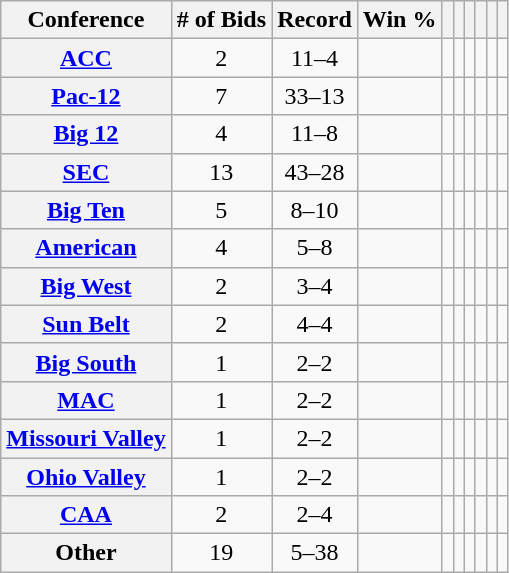<table class="wikitable sortable plainrowheaders" style="text-align:center">
<tr>
<th scope="col">Conference</th>
<th scope="col"># of Bids</th>
<th scope="col">Record</th>
<th scope="col">Win %</th>
<th scope="col"></th>
<th scope="col"></th>
<th scope="col"></th>
<th scope="col"></th>
<th scope="col"></th>
<th scope="col"></th>
</tr>
<tr style="text-align:center;">
<th scope="row"><a href='#'>ACC</a></th>
<td>2</td>
<td>11–4</td>
<td></td>
<td></td>
<td></td>
<td></td>
<td></td>
<td></td>
<td></td>
</tr>
<tr style="text-align:center;">
<th scope="row"><a href='#'>Pac-12</a></th>
<td>7</td>
<td>33–13</td>
<td></td>
<td></td>
<td></td>
<td></td>
<td></td>
<td></td>
<td></td>
</tr>
<tr style="text-align:center;">
<th scope="row"><a href='#'>Big 12</a></th>
<td>4</td>
<td>11–8</td>
<td></td>
<td></td>
<td></td>
<td></td>
<td></td>
<td></td>
<td></td>
</tr>
<tr style="text-align:center;">
<th scope="row"><a href='#'>SEC</a></th>
<td>13</td>
<td>43–28</td>
<td></td>
<td></td>
<td></td>
<td></td>
<td></td>
<td></td>
<td></td>
</tr>
<tr style="text-align:center;">
<th scope="row"><a href='#'>Big Ten</a></th>
<td>5</td>
<td>8–10</td>
<td></td>
<td></td>
<td></td>
<td></td>
<td></td>
<td></td>
<td></td>
</tr>
<tr style="text-align:center;">
<th scope="row"><a href='#'>American</a></th>
<td>4</td>
<td>5–8</td>
<td></td>
<td></td>
<td></td>
<td></td>
<td></td>
<td></td>
<td></td>
</tr>
<tr style="text-align:center;">
<th scope="row"><a href='#'>Big West</a></th>
<td>2</td>
<td>3–4</td>
<td></td>
<td></td>
<td></td>
<td></td>
<td></td>
<td></td>
<td></td>
</tr>
<tr style="text-align:center;">
<th scope="row"><a href='#'>Sun Belt</a></th>
<td>2</td>
<td>4–4</td>
<td></td>
<td></td>
<td></td>
<td></td>
<td></td>
<td></td>
<td></td>
</tr>
<tr style="text-align:center;">
<th scope="row"><a href='#'>Big South</a></th>
<td>1</td>
<td>2–2</td>
<td></td>
<td></td>
<td></td>
<td></td>
<td></td>
<td></td>
<td></td>
</tr>
<tr style="text-align:center;">
<th scope="row"><a href='#'>MAC</a></th>
<td>1</td>
<td>2–2</td>
<td></td>
<td></td>
<td></td>
<td></td>
<td></td>
<td></td>
<td></td>
</tr>
<tr style="text-align:center;">
<th scope="row"><a href='#'>Missouri Valley</a></th>
<td>1</td>
<td>2–2</td>
<td></td>
<td></td>
<td></td>
<td></td>
<td></td>
<td></td>
<td></td>
</tr>
<tr style="text-align:center;">
<th scope="row"><a href='#'>Ohio Valley</a></th>
<td>1</td>
<td>2–2</td>
<td></td>
<td></td>
<td></td>
<td></td>
<td></td>
<td></td>
<td></td>
</tr>
<tr style="text-align:center;">
<th scope="row"><a href='#'>CAA</a></th>
<td>2</td>
<td>2–4</td>
<td></td>
<td></td>
<td></td>
<td></td>
<td></td>
<td></td>
<td></td>
</tr>
<tr style="text-align:center;">
<th scope="row">Other</th>
<td>19</td>
<td>5–38</td>
<td></td>
<td></td>
<td></td>
<td></td>
<td></td>
<td></td>
<td></td>
</tr>
</table>
